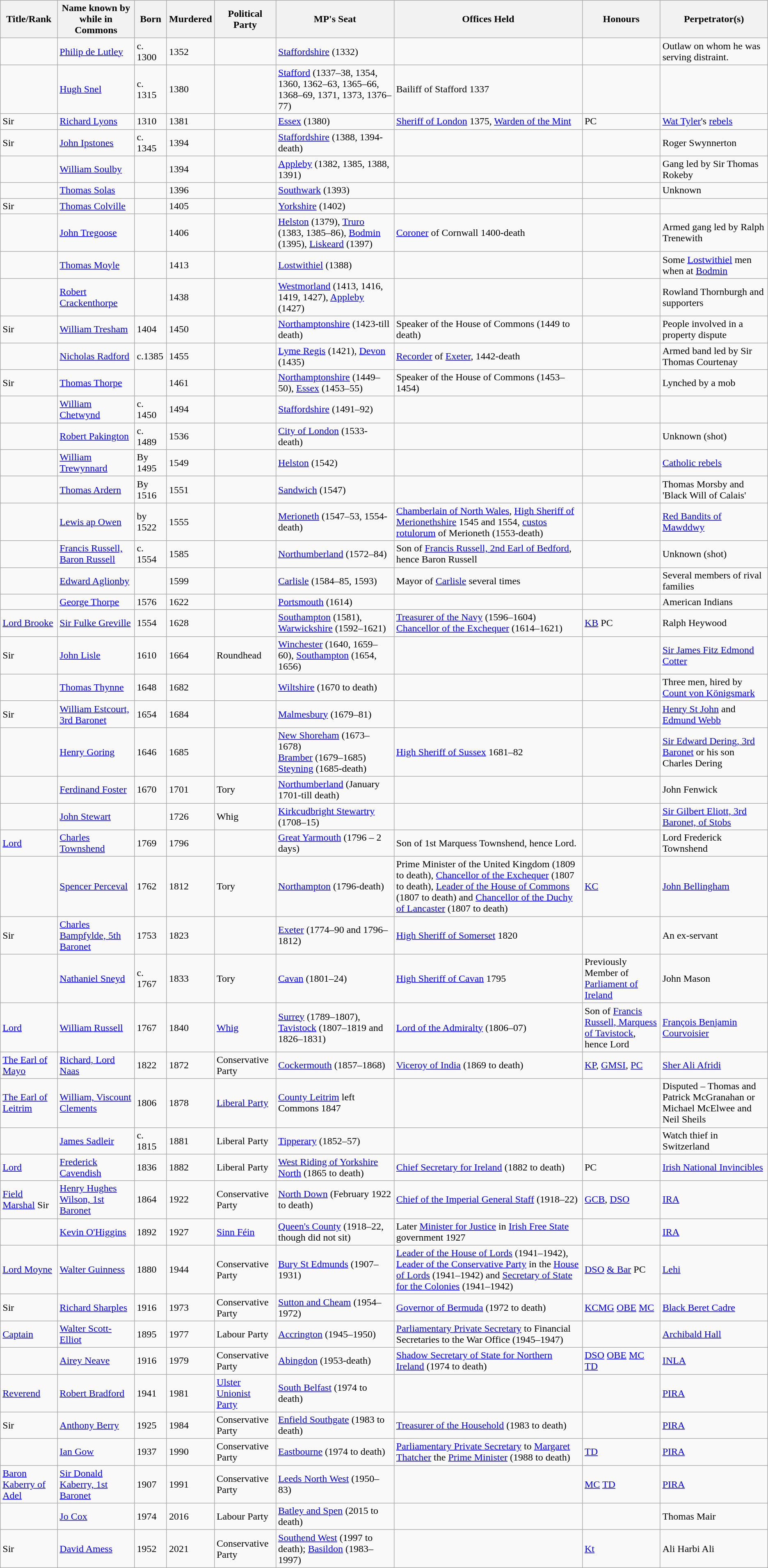<table class="wikitable sortable">
<tr>
<th>Title/Rank</th>
<th>Name known by while in Commons</th>
<th>Born</th>
<th>Murdered</th>
<th>Political Party</th>
<th>MP's Seat</th>
<th>Offices Held</th>
<th>Honours</th>
<th>Perpetrator(s)</th>
</tr>
<tr>
<td></td>
<td><a href='#'>Philip de Lutley</a></td>
<td>c. 1300</td>
<td>1352</td>
<td></td>
<td><a href='#'>Staffordshire</a> (1332)</td>
<td></td>
<td></td>
<td>Outlaw on whom he was serving distraint.</td>
</tr>
<tr>
<td></td>
<td><a href='#'>Hugh Snel</a></td>
<td>c. 1315</td>
<td>1380</td>
<td></td>
<td><a href='#'>Stafford</a> (1337–38, 1354, 1360, 1362–63, 1365–66, 1368–69, 1371, 1373, 1376–77)</td>
<td>Bailiff of Stafford 1337</td>
<td></td>
<td></td>
</tr>
<tr>
<td>Sir</td>
<td><a href='#'>Richard Lyons</a></td>
<td>1310</td>
<td>1381</td>
<td></td>
<td><a href='#'>Essex</a> (1380)</td>
<td><a href='#'>Sheriff of London</a> 1375, <a href='#'>Warden of the Mint</a></td>
<td>PC</td>
<td><a href='#'>Wat Tyler</a>'s <a href='#'>rebels</a></td>
</tr>
<tr>
<td>Sir</td>
<td><a href='#'>John Ipstones</a></td>
<td>c. 1345</td>
<td>1394</td>
<td></td>
<td><a href='#'>Staffordshire</a> (1388, 1394-death)</td>
<td></td>
<td></td>
<td>Roger Swynnerton</td>
</tr>
<tr>
<td></td>
<td><a href='#'>William Soulby</a></td>
<td></td>
<td>1394</td>
<td></td>
<td><a href='#'>Appleby</a> (1382, 1385, 1388, 1391)</td>
<td></td>
<td></td>
<td>Gang led by Sir Thomas Rokeby</td>
</tr>
<tr>
<td></td>
<td><a href='#'>Thomas Solas</a></td>
<td></td>
<td>1396</td>
<td></td>
<td><a href='#'>Southwark</a> (1393)</td>
<td></td>
<td></td>
<td>Unknown</td>
</tr>
<tr>
<td>Sir</td>
<td><a href='#'>Thomas Colville</a></td>
<td></td>
<td>1405</td>
<td></td>
<td><a href='#'>Yorkshire</a> (1402)</td>
<td></td>
<td></td>
<td></td>
</tr>
<tr>
<td></td>
<td><a href='#'>John Tregoose</a></td>
<td></td>
<td>1406</td>
<td></td>
<td><a href='#'>Helston</a> (1379), <a href='#'>Truro</a> (1383, 1385–86), <a href='#'>Bodmin</a> (1395), <a href='#'>Liskeard</a> (1397)</td>
<td><a href='#'>Coroner</a> of Cornwall 1400-death</td>
<td></td>
<td>Armed gang led by Ralph Trenewith</td>
</tr>
<tr>
<td></td>
<td><a href='#'>Thomas Moyle</a></td>
<td></td>
<td>1413</td>
<td></td>
<td><a href='#'>Lostwithiel</a> (1388)</td>
<td></td>
<td></td>
<td>Some <a href='#'>Lostwithiel</a> men when at <a href='#'>Bodmin</a></td>
</tr>
<tr>
<td></td>
<td><a href='#'>Robert Crackenthorpe</a></td>
<td></td>
<td>1438</td>
<td></td>
<td><a href='#'>Westmorland</a> (1413, 1416, 1419, 1427), <a href='#'>Appleby</a> (1427)</td>
<td></td>
<td></td>
<td>Rowland Thornburgh and supporters</td>
</tr>
<tr>
<td>Sir</td>
<td><a href='#'>William Tresham</a></td>
<td>1404</td>
<td>1450</td>
<td></td>
<td><a href='#'>Northamptonshire</a> (1423-till death)</td>
<td>Speaker of the House of Commons (1449 to death)</td>
<td></td>
<td>People involved in a property dispute</td>
</tr>
<tr>
<td></td>
<td><a href='#'>Nicholas Radford</a></td>
<td>c.1385</td>
<td>1455</td>
<td></td>
<td><a href='#'>Lyme Regis</a> (1421), <a href='#'>Devon</a> (1435)</td>
<td><a href='#'>Recorder</a> of <a href='#'>Exeter</a>, 1442-death</td>
<td></td>
<td>Armed band led by Sir Thomas Courtenay</td>
</tr>
<tr>
<td>Sir</td>
<td><a href='#'>Thomas Thorpe</a></td>
<td></td>
<td>1461</td>
<td></td>
<td><a href='#'>Northamptonshire</a> (1449–50), <a href='#'>Essex</a> (1453–55)</td>
<td>Speaker of the House of Commons (1453–1454)</td>
<td></td>
<td>Lynched by a mob</td>
</tr>
<tr>
<td></td>
<td><a href='#'>William Chetwynd</a></td>
<td>c. 1450</td>
<td>1494</td>
<td></td>
<td><a href='#'>Staffordshire</a> (1491–92)</td>
<td></td>
<td></td>
<td></td>
</tr>
<tr>
<td></td>
<td><a href='#'>Robert Pakington</a></td>
<td>c. 1489</td>
<td>1536</td>
<td></td>
<td><a href='#'>City of London</a> (1533-death)</td>
<td></td>
<td></td>
<td>Unknown (shot)</td>
</tr>
<tr>
<td></td>
<td><a href='#'>William Trewynnard</a></td>
<td>By 1495</td>
<td>1549</td>
<td></td>
<td><a href='#'>Helston</a> (1542)</td>
<td></td>
<td></td>
<td><a href='#'>Catholic rebels</a></td>
</tr>
<tr>
<td></td>
<td><a href='#'>Thomas Ardern</a></td>
<td>By 1516</td>
<td>1551</td>
<td></td>
<td><a href='#'>Sandwich</a> (1547)</td>
<td></td>
<td></td>
<td>Thomas Morsby and 'Black Will of Calais'</td>
</tr>
<tr>
<td></td>
<td><a href='#'>Lewis ap Owen</a></td>
<td>by 1522</td>
<td>1555</td>
<td></td>
<td><a href='#'>Merioneth</a> (1547–53, 1554-death)</td>
<td><a href='#'>Chamberlain of North Wales</a>, <a href='#'>High Sheriff of Merionethshire</a> 1545 and 1554, <a href='#'>custos rotulorum</a> of Merioneth (1553-death)</td>
<td></td>
<td><a href='#'>Red Bandits of Mawddwy</a></td>
</tr>
<tr>
<td></td>
<td><a href='#'>Francis Russell, Baron Russell</a></td>
<td>c. 1554</td>
<td>1585</td>
<td></td>
<td><a href='#'>Northumberland</a> (1572–84)</td>
<td>Son of <a href='#'>Francis Russell, 2nd Earl of Bedford</a>, hence Baron Russell</td>
<td></td>
<td>Unknown (shot)</td>
</tr>
<tr>
<td></td>
<td><a href='#'>Edward Aglionby</a></td>
<td></td>
<td>1599</td>
<td></td>
<td><a href='#'>Carlisle</a> (1584–85, 1593)</td>
<td>Mayor of <a href='#'>Carlisle</a> several times</td>
<td></td>
<td>Several members of rival families</td>
</tr>
<tr>
<td></td>
<td><a href='#'>George Thorpe</a></td>
<td>1576</td>
<td>1622</td>
<td></td>
<td><a href='#'>Portsmouth</a> (1614)</td>
<td></td>
<td></td>
<td>American Indians</td>
</tr>
<tr>
<td><a href='#'>Lord Brooke</a></td>
<td><a href='#'>Sir Fulke Greville</a></td>
<td>1554</td>
<td>1628</td>
<td></td>
<td><a href='#'>Southampton</a> (1581), <a href='#'>Warwickshire</a> (1592–1621)</td>
<td><a href='#'>Treasurer of the Navy</a> (1596–1604) <a href='#'>Chancellor of the Exchequer</a> (1614–1621)</td>
<td><a href='#'>KB</a> PC</td>
<td>Ralph Heywood</td>
</tr>
<tr>
<td>Sir</td>
<td><a href='#'>John Lisle</a></td>
<td>1610</td>
<td>1664</td>
<td>Roundhead</td>
<td><a href='#'>Winchester</a> (1640, 1659–60), <a href='#'>Southampton</a> (1654, 1656)</td>
<td></td>
<td></td>
<td><a href='#'>Sir James Fitz Edmond Cotter</a></td>
</tr>
<tr>
<td></td>
<td><a href='#'>Thomas Thynne</a></td>
<td>1648</td>
<td>1682</td>
<td></td>
<td><a href='#'>Wiltshire</a> (1670 to death)</td>
<td></td>
<td></td>
<td>Three men, hired by <a href='#'>Count von Königsmark</a></td>
</tr>
<tr>
<td>Sir</td>
<td><a href='#'>William Estcourt, 3rd Baronet</a></td>
<td>1654</td>
<td>1684</td>
<td></td>
<td><a href='#'>Malmesbury</a> (1679–81)</td>
<td></td>
<td></td>
<td><a href='#'>Henry St John</a> and <a href='#'>Edmund Webb</a></td>
</tr>
<tr>
<td></td>
<td><a href='#'>Henry Goring</a></td>
<td>1646</td>
<td>1685</td>
<td></td>
<td><a href='#'>New Shoreham</a> (1673–1678) <br><a href='#'>Bramber</a> (1679–1685) <a href='#'>Steyning</a> (1685-death)</td>
<td><a href='#'>High Sheriff of Sussex</a> 1681–82</td>
<td></td>
<td><a href='#'>Sir Edward Dering, 3rd Baronet</a> or his son Charles Dering</td>
</tr>
<tr>
<td></td>
<td><a href='#'>Ferdinand Foster</a></td>
<td>1670</td>
<td>1701</td>
<td>Tory</td>
<td><a href='#'>Northumberland</a> (January 1701-till death)</td>
<td></td>
<td></td>
<td>John Fenwick</td>
</tr>
<tr>
<td></td>
<td><a href='#'>John Stewart</a></td>
<td></td>
<td>1726</td>
<td 1726>Whig</td>
<td><a href='#'>Kirkcudbright Stewartry</a> (1708–15)</td>
<td></td>
<td></td>
<td><a href='#'>Sir Gilbert Eliott, 3rd Baronet, of Stobs</a></td>
</tr>
<tr>
<td><a href='#'>Lord</a></td>
<td><a href='#'>Charles Townshend</a></td>
<td>1769</td>
<td>1796</td>
<td></td>
<td><a href='#'>Great Yarmouth</a> (1796 – 2 days)</td>
<td>Son of 1st Marquess Townshend, hence Lord.</td>
<td></td>
<td>Lord Frederick Townshend</td>
</tr>
<tr>
<td></td>
<td><a href='#'>Spencer Perceval</a></td>
<td>1762</td>
<td>1812</td>
<td>Tory</td>
<td><a href='#'>Northampton</a> (1796-death)</td>
<td>Prime Minister of the United Kingdom (1809 to death), <a href='#'>Chancellor of the Exchequer</a> (1807 to death), <a href='#'>Leader of the House of Commons</a> (1807 to death) and <a href='#'>Chancellor of the Duchy of Lancaster</a> (1807 to death)</td>
<td><a href='#'>KC</a></td>
<td><a href='#'>John Bellingham</a></td>
</tr>
<tr>
<td>Sir</td>
<td><a href='#'>Charles Bampfylde, 5th Baronet</a></td>
<td>1753</td>
<td>1823</td>
<td></td>
<td><a href='#'>Exeter</a> (1774–90 and 1796–1812)</td>
<td><a href='#'>High Sheriff of Somerset</a> 1820</td>
<td></td>
<td>An ex-servant</td>
</tr>
<tr>
<td></td>
<td><a href='#'>Nathaniel Sneyd</a></td>
<td>c. 1767</td>
<td>1833</td>
<td>Tory</td>
<td><a href='#'>Cavan</a> (1801–24)</td>
<td><a href='#'>High Sheriff of Cavan</a> 1795</td>
<td>Previously Member of <a href='#'>Parliament of Ireland</a></td>
<td>John Mason</td>
</tr>
<tr>
<td><a href='#'>Lord</a></td>
<td><a href='#'>William Russell</a></td>
<td>1767</td>
<td>1840</td>
<td><a href='#'>Whig</a></td>
<td><a href='#'>Surrey</a> (1789–1807), <a href='#'>Tavistock</a> (1807–1819 and 1826–1831)</td>
<td><a href='#'>Lord of the Admiralty</a> (1806–07)</td>
<td>Son of <a href='#'>Francis Russell, Marquess of Tavistock</a>, hence Lord</td>
<td><a href='#'>François Benjamin Courvoisier</a></td>
</tr>
<tr>
<td><a href='#'>The Earl of Mayo</a></td>
<td><a href='#'>Richard, Lord Naas</a></td>
<td>1822</td>
<td>1872</td>
<td>Conservative Party</td>
<td><a href='#'>Cockermouth</a> (1857–1868)</td>
<td><a href='#'>Viceroy of India</a> (1869 to death)</td>
<td><a href='#'>KP</a>, <a href='#'>GMSI</a>, <a href='#'>PC</a></td>
<td><a href='#'>Sher Ali Afridi</a></td>
</tr>
<tr>
<td><a href='#'>The Earl of Leitrim</a></td>
<td><a href='#'>William, Viscount Clements</a></td>
<td>1806</td>
<td>1878</td>
<td><a href='#'>Liberal Party</a></td>
<td><a href='#'>County Leitrim</a> left Commons 1847</td>
<td></td>
<td></td>
<td>Disputed – Thomas and Patrick McGranahan or Michael McElwee and Neil Sheils</td>
</tr>
<tr>
<td></td>
<td><a href='#'>James Sadleir</a></td>
<td>c. 1815</td>
<td>1881</td>
<td>Liberal Party</td>
<td><a href='#'>Tipperary</a> (1852–57)</td>
<td></td>
<td></td>
<td>Watch thief in Switzerland</td>
</tr>
<tr>
<td><a href='#'>Lord</a></td>
<td><a href='#'>Frederick Cavendish</a></td>
<td>1836</td>
<td>1882</td>
<td>Liberal Party</td>
<td><a href='#'>West Riding of Yorkshire North</a> (1865 to death)</td>
<td><a href='#'>Chief Secretary for Ireland</a> (1882 to death)</td>
<td>PC</td>
<td><a href='#'>Irish National Invincibles</a></td>
</tr>
<tr>
<td><a href='#'>Field Marshal</a> Sir</td>
<td><a href='#'>Henry Hughes Wilson, 1st Baronet</a></td>
<td>1864</td>
<td>1922</td>
<td>Conservative Party</td>
<td><a href='#'>North Down</a> (February 1922 to death)</td>
<td><a href='#'>Chief of the Imperial General Staff</a> (1918–22)</td>
<td><a href='#'>GCB</a>, <a href='#'>DSO</a></td>
<td><a href='#'>IRA</a></td>
</tr>
<tr>
<td></td>
<td><a href='#'>Kevin O'Higgins</a></td>
<td>1892</td>
<td>1927</td>
<td><a href='#'>Sinn Féin</a></td>
<td><a href='#'>Queen's County</a> (1918–22, though did not sit)</td>
<td>Later <a href='#'>Minister for Justice</a> in <a href='#'>Irish Free State</a> government 1927</td>
<td></td>
<td><a href='#'>IRA</a></td>
</tr>
<tr>
<td><a href='#'>Lord Moyne</a></td>
<td><a href='#'>Walter Guinness</a></td>
<td>1880</td>
<td>1944</td>
<td>Conservative Party</td>
<td><a href='#'>Bury St Edmunds</a> (1907–1931)</td>
<td><a href='#'>Leader of the House of Lords</a> (1941–1942), <a href='#'>Leader of the Conservative Party</a> in the <a href='#'>House of Lords</a> (1941–1942) and <a href='#'>Secretary of State for the Colonies</a> (1941–1942)</td>
<td><a href='#'>DSO</a> <a href='#'>& Bar</a> PC</td>
<td><a href='#'>Lehi</a></td>
</tr>
<tr>
<td>Sir</td>
<td><a href='#'>Richard Sharples</a></td>
<td>1916</td>
<td>1973</td>
<td>Conservative Party</td>
<td><a href='#'>Sutton and Cheam</a> (1954–1972)</td>
<td><a href='#'>Governor of Bermuda</a> (1972 to death)</td>
<td><a href='#'>KCMG</a> <a href='#'>OBE</a> <a href='#'>MC</a></td>
<td><a href='#'>Black Beret Cadre</a></td>
</tr>
<tr>
<td><a href='#'>Captain</a></td>
<td><a href='#'>Walter Scott-Elliot</a></td>
<td>1895</td>
<td>1977</td>
<td>Labour Party</td>
<td><a href='#'>Accrington</a> (1945–1950)</td>
<td><a href='#'>Parliamentary Private Secretary</a> to Financial Secretaries to the War Office (1945–1947)</td>
<td></td>
<td><a href='#'>Archibald Hall</a></td>
</tr>
<tr>
<td></td>
<td><a href='#'>Airey Neave</a></td>
<td>1916</td>
<td>1979</td>
<td>Conservative Party</td>
<td><a href='#'>Abingdon</a> (1953-death)</td>
<td><a href='#'>Shadow Secretary of State for Northern Ireland</a> (1974 to death)</td>
<td><a href='#'>DSO</a> <a href='#'>OBE</a> <a href='#'>MC</a> <a href='#'>TD</a></td>
<td><a href='#'>INLA</a></td>
</tr>
<tr>
<td><a href='#'>Reverend</a></td>
<td><a href='#'>Robert Bradford</a></td>
<td>1941</td>
<td>1981</td>
<td><a href='#'>Ulster Unionist Party</a></td>
<td><a href='#'>South Belfast</a> (1974 to death)</td>
<td></td>
<td></td>
<td><a href='#'>PIRA</a></td>
</tr>
<tr>
<td>Sir</td>
<td><a href='#'>Anthony Berry</a></td>
<td>1925</td>
<td>1984</td>
<td>Conservative Party</td>
<td><a href='#'>Enfield Southgate</a> (1983 to death)</td>
<td><a href='#'>Treasurer of the Household</a> (1983 to death)</td>
<td></td>
<td><a href='#'>PIRA</a></td>
</tr>
<tr>
<td></td>
<td><a href='#'>Ian Gow</a></td>
<td>1937</td>
<td>1990</td>
<td>Conservative Party</td>
<td><a href='#'>Eastbourne</a> (1974 to death)</td>
<td><a href='#'>Parliamentary Private Secretary</a> to <a href='#'>Margaret Thatcher</a> the <a href='#'>Prime Minister</a> (1988 to death)</td>
<td><a href='#'>TD</a></td>
<td><a href='#'>PIRA</a></td>
</tr>
<tr>
<td><a href='#'>Baron Kaberry of Adel</a></td>
<td><a href='#'>Sir Donald Kaberry, 1st Baronet</a></td>
<td>1907</td>
<td>1991</td>
<td>Conservative Party</td>
<td><a href='#'>Leeds North West</a> (1950–83)</td>
<td></td>
<td><a href='#'>MC</a> <a href='#'>TD</a></td>
<td><a href='#'>PIRA</a></td>
</tr>
<tr>
<td></td>
<td><a href='#'>Jo Cox</a></td>
<td>1974</td>
<td>2016</td>
<td>Labour Party</td>
<td><a href='#'>Batley and Spen</a> (2015 to death)</td>
<td></td>
<td></td>
<td>Thomas Mair</td>
</tr>
<tr>
<td>Sir</td>
<td><a href='#'>David Amess</a></td>
<td>1952</td>
<td>2021</td>
<td>Conservative Party</td>
<td><a href='#'>Southend West</a> (1997 to death); <a href='#'>Basildon</a> (1983–1997)</td>
<td></td>
<td><a href='#'>Kt</a></td>
<td>Ali Harbi Ali</td>
</tr>
</table>
